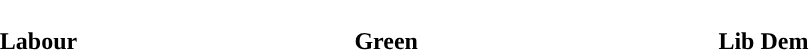<table style="width:60%; text-align:center;">
<tr style="color:white;">
<td style="background:"><strong>27</strong></td>
<td style="background:"><strong>9</strong></td>
<td style="background:"><strong>3</strong></td>
</tr>
<tr>
<td><span><strong>Labour</strong></span></td>
<td><span><strong>Green</strong></span></td>
<td><span><strong>Lib Dem</strong></span></td>
</tr>
</table>
